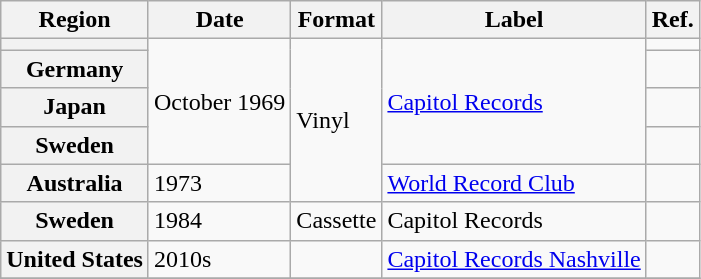<table class="wikitable plainrowheaders">
<tr>
<th scope="col">Region</th>
<th scope="col">Date</th>
<th scope="col">Format</th>
<th scope="col">Label</th>
<th scope="col">Ref.</th>
</tr>
<tr>
<th scope="row"></th>
<td rowspan="4">October 1969</td>
<td rowspan="5">Vinyl</td>
<td rowspan="4"><a href='#'>Capitol Records</a></td>
<td></td>
</tr>
<tr>
<th scope="row">Germany</th>
<td></td>
</tr>
<tr>
<th scope="row">Japan</th>
<td></td>
</tr>
<tr>
<th scope="row">Sweden</th>
<td></td>
</tr>
<tr>
<th scope="row">Australia</th>
<td>1973</td>
<td><a href='#'>World Record Club</a></td>
<td></td>
</tr>
<tr>
<th scope="row">Sweden</th>
<td>1984</td>
<td>Cassette</td>
<td>Capitol Records</td>
<td></td>
</tr>
<tr>
<th scope="row">United States</th>
<td>2010s</td>
<td></td>
<td><a href='#'>Capitol Records Nashville</a></td>
<td></td>
</tr>
<tr>
</tr>
</table>
